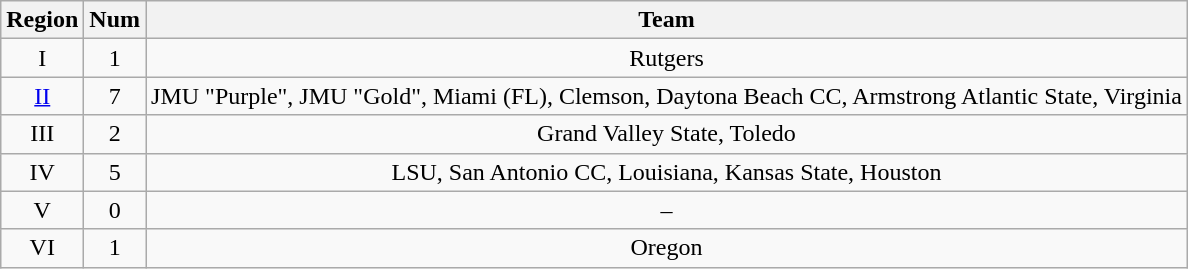<table class="wikitable sortable" style="text-align:center">
<tr>
<th>Region</th>
<th>Num</th>
<th>Team</th>
</tr>
<tr>
<td>I</td>
<td>1</td>
<td>Rutgers</td>
</tr>
<tr>
<td><a href='#'>II</a></td>
<td>7</td>
<td>JMU "Purple", JMU "Gold", Miami (FL), Clemson, Daytona Beach CC, Armstrong Atlantic State, Virginia</td>
</tr>
<tr>
<td>III</td>
<td>2</td>
<td>Grand Valley State, Toledo</td>
</tr>
<tr>
<td>IV</td>
<td>5</td>
<td>LSU, San Antonio CC, Louisiana, Kansas State, Houston</td>
</tr>
<tr>
<td>V</td>
<td>0</td>
<td>–</td>
</tr>
<tr>
<td>VI</td>
<td>1</td>
<td>Oregon</td>
</tr>
</table>
